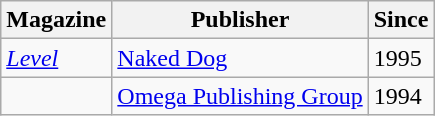<table class="wikitable">
<tr>
<th>Magazine</th>
<th>Publisher</th>
<th>Since</th>
</tr>
<tr>
<td><em><a href='#'>Level</a></em></td>
<td><a href='#'>Naked Dog</a></td>
<td>1995</td>
</tr>
<tr>
<td><em></em></td>
<td><a href='#'>Omega Publishing Group</a></td>
<td>1994</td>
</tr>
</table>
